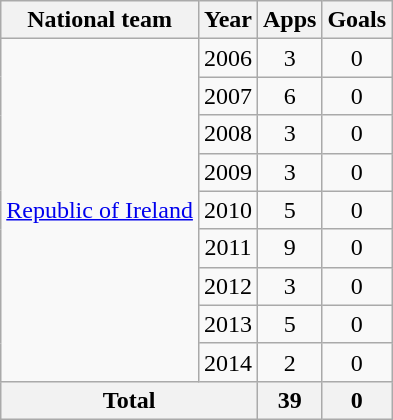<table class=wikitable style="text-align:center">
<tr>
<th>National team</th>
<th>Year</th>
<th>Apps</th>
<th>Goals</th>
</tr>
<tr>
<td rowspan=9><a href='#'>Republic of Ireland</a></td>
<td>2006</td>
<td>3</td>
<td>0</td>
</tr>
<tr>
<td>2007</td>
<td>6</td>
<td>0</td>
</tr>
<tr>
<td>2008</td>
<td>3</td>
<td>0</td>
</tr>
<tr>
<td>2009</td>
<td>3</td>
<td>0</td>
</tr>
<tr>
<td>2010</td>
<td>5</td>
<td>0</td>
</tr>
<tr>
<td>2011</td>
<td>9</td>
<td>0</td>
</tr>
<tr>
<td>2012</td>
<td>3</td>
<td>0</td>
</tr>
<tr>
<td>2013</td>
<td>5</td>
<td>0</td>
</tr>
<tr>
<td>2014</td>
<td>2</td>
<td>0</td>
</tr>
<tr>
<th colspan=2>Total</th>
<th>39</th>
<th>0</th>
</tr>
</table>
